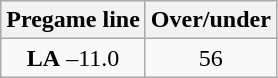<table class="wikitable">
<tr align="center">
<th style=>Pregame line</th>
<th style=>Over/under</th>
</tr>
<tr align="center">
<td><strong>LA</strong> –11.0</td>
<td>56</td>
</tr>
</table>
